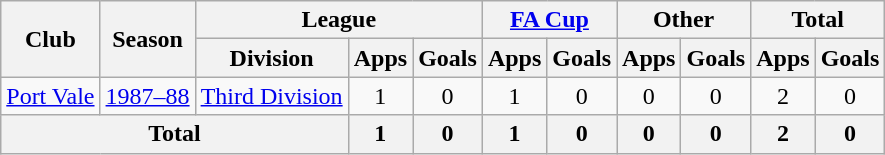<table class="wikitable" style="text-align:center">
<tr>
<th rowspan="2">Club</th>
<th rowspan="2">Season</th>
<th colspan="3">League</th>
<th colspan="2"><a href='#'>FA Cup</a></th>
<th colspan="2">Other</th>
<th colspan="2">Total</th>
</tr>
<tr>
<th>Division</th>
<th>Apps</th>
<th>Goals</th>
<th>Apps</th>
<th>Goals</th>
<th>Apps</th>
<th>Goals</th>
<th>Apps</th>
<th>Goals</th>
</tr>
<tr>
<td><a href='#'>Port Vale</a></td>
<td><a href='#'>1987–88</a></td>
<td><a href='#'>Third Division</a></td>
<td>1</td>
<td>0</td>
<td>1</td>
<td>0</td>
<td>0</td>
<td>0</td>
<td>2</td>
<td>0</td>
</tr>
<tr>
<th colspan="3">Total</th>
<th>1</th>
<th>0</th>
<th>1</th>
<th>0</th>
<th>0</th>
<th>0</th>
<th>2</th>
<th>0</th>
</tr>
</table>
